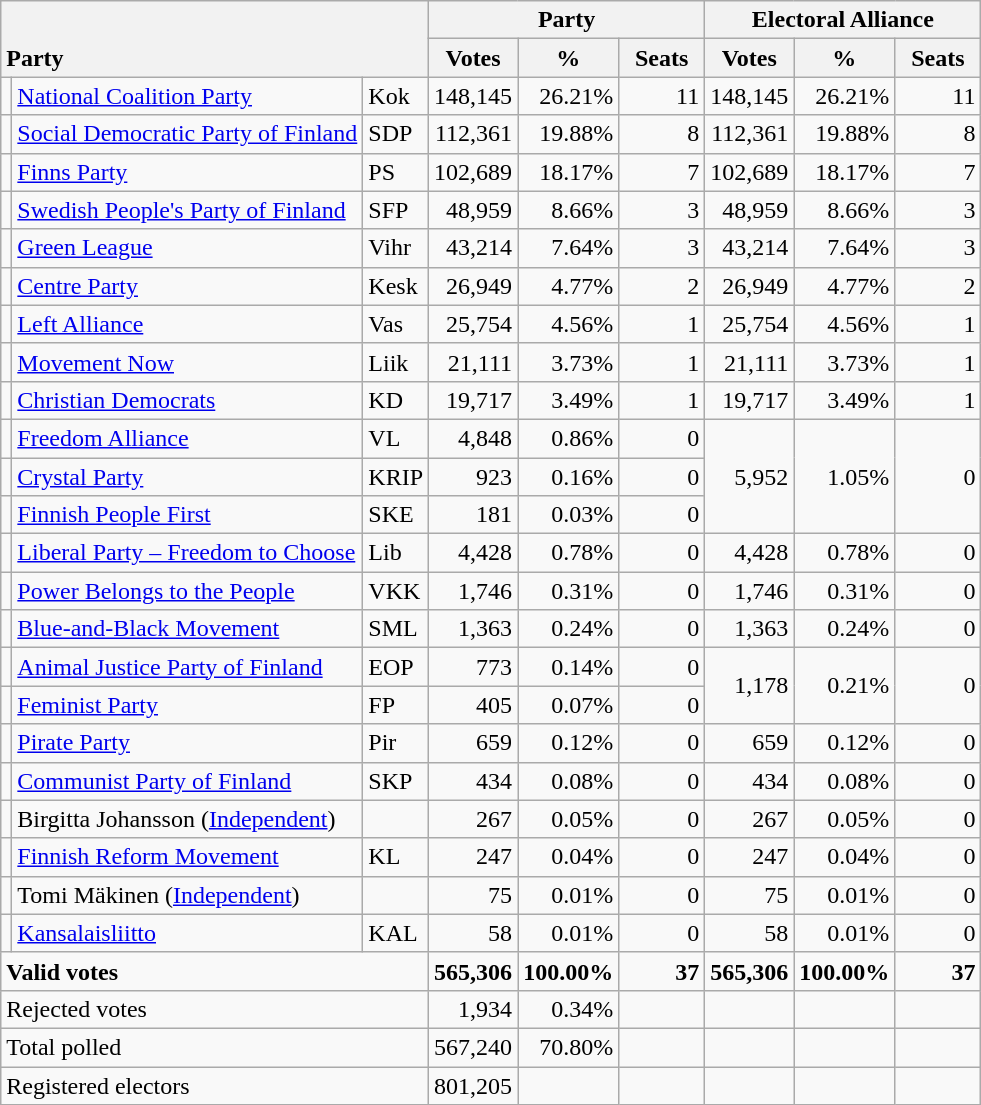<table class="wikitable" border="1" style="text-align:right;">
<tr>
<th style="text-align:left;" valign=bottom rowspan=2 colspan=3>Party</th>
<th colspan=3>Party</th>
<th colspan=3>Electoral Alliance</th>
</tr>
<tr>
<th align=center valign=bottom width="50">Votes</th>
<th align=center valign=bottom width="50">%</th>
<th align=center valign=bottom width="50">Seats</th>
<th align=center valign=bottom width="50">Votes</th>
<th align=center valign=bottom width="50">%</th>
<th align=center valign=bottom width="50">Seats</th>
</tr>
<tr>
<td></td>
<td align=left><a href='#'>National Coalition Party</a></td>
<td align=left>Kok</td>
<td>148,145</td>
<td>26.21%</td>
<td>11</td>
<td>148,145</td>
<td>26.21%</td>
<td>11</td>
</tr>
<tr>
<td></td>
<td align=left style="white-space: nowrap;"><a href='#'>Social Democratic Party of Finland</a></td>
<td align=left>SDP</td>
<td>112,361</td>
<td>19.88%</td>
<td>8</td>
<td>112,361</td>
<td>19.88%</td>
<td>8</td>
</tr>
<tr>
<td></td>
<td align=left><a href='#'>Finns Party</a></td>
<td align=left>PS</td>
<td>102,689</td>
<td>18.17%</td>
<td>7</td>
<td>102,689</td>
<td>18.17%</td>
<td>7</td>
</tr>
<tr>
<td></td>
<td align=left><a href='#'>Swedish People's Party of Finland</a></td>
<td align=left>SFP</td>
<td>48,959</td>
<td>8.66%</td>
<td>3</td>
<td>48,959</td>
<td>8.66%</td>
<td>3</td>
</tr>
<tr>
<td></td>
<td align=left><a href='#'>Green League</a></td>
<td align=left>Vihr</td>
<td>43,214</td>
<td>7.64%</td>
<td>3</td>
<td>43,214</td>
<td>7.64%</td>
<td>3</td>
</tr>
<tr>
<td></td>
<td align=left><a href='#'>Centre Party</a></td>
<td align=left>Kesk</td>
<td>26,949</td>
<td>4.77%</td>
<td>2</td>
<td>26,949</td>
<td>4.77%</td>
<td>2</td>
</tr>
<tr>
<td></td>
<td align=left><a href='#'>Left Alliance</a></td>
<td align=left>Vas</td>
<td>25,754</td>
<td>4.56%</td>
<td>1</td>
<td>25,754</td>
<td>4.56%</td>
<td>1</td>
</tr>
<tr>
<td></td>
<td align=left><a href='#'>Movement Now</a></td>
<td align=left>Liik</td>
<td>21,111</td>
<td>3.73%</td>
<td>1</td>
<td>21,111</td>
<td>3.73%</td>
<td>1</td>
</tr>
<tr>
<td></td>
<td align=left><a href='#'>Christian Democrats</a></td>
<td align=left>KD</td>
<td>19,717</td>
<td>3.49%</td>
<td>1</td>
<td>19,717</td>
<td>3.49%</td>
<td>1</td>
</tr>
<tr>
<td></td>
<td align=left><a href='#'>Freedom Alliance</a></td>
<td align=left>VL</td>
<td>4,848</td>
<td>0.86%</td>
<td>0</td>
<td rowspan=3>5,952</td>
<td rowspan=3>1.05%</td>
<td rowspan=3>0</td>
</tr>
<tr>
<td></td>
<td align=left><a href='#'>Crystal Party</a></td>
<td align=left>KRIP</td>
<td>923</td>
<td>0.16%</td>
<td>0</td>
</tr>
<tr>
<td></td>
<td align=left><a href='#'>Finnish People First</a></td>
<td align=left>SKE</td>
<td>181</td>
<td>0.03%</td>
<td>0</td>
</tr>
<tr>
<td></td>
<td align=left><a href='#'>Liberal Party – Freedom to Choose</a></td>
<td align=left>Lib</td>
<td>4,428</td>
<td>0.78%</td>
<td>0</td>
<td>4,428</td>
<td>0.78%</td>
<td>0</td>
</tr>
<tr>
<td></td>
<td align=left><a href='#'>Power Belongs to the People</a></td>
<td align=left>VKK</td>
<td>1,746</td>
<td>0.31%</td>
<td>0</td>
<td>1,746</td>
<td>0.31%</td>
<td>0</td>
</tr>
<tr>
<td></td>
<td align=left><a href='#'>Blue-and-Black Movement</a></td>
<td align=left>SML</td>
<td>1,363</td>
<td>0.24%</td>
<td>0</td>
<td>1,363</td>
<td>0.24%</td>
<td>0</td>
</tr>
<tr>
<td></td>
<td align=left><a href='#'>Animal Justice Party of Finland</a></td>
<td align=left>EOP</td>
<td>773</td>
<td>0.14%</td>
<td>0</td>
<td rowspan=2>1,178</td>
<td rowspan=2>0.21%</td>
<td rowspan=2>0</td>
</tr>
<tr>
<td></td>
<td align=left><a href='#'>Feminist Party</a></td>
<td align=left>FP</td>
<td>405</td>
<td>0.07%</td>
<td>0</td>
</tr>
<tr>
<td></td>
<td align=left><a href='#'>Pirate Party</a></td>
<td align=left>Pir</td>
<td>659</td>
<td>0.12%</td>
<td>0</td>
<td>659</td>
<td>0.12%</td>
<td>0</td>
</tr>
<tr>
<td></td>
<td align=left><a href='#'>Communist Party of Finland</a></td>
<td align=left>SKP</td>
<td>434</td>
<td>0.08%</td>
<td>0</td>
<td>434</td>
<td>0.08%</td>
<td>0</td>
</tr>
<tr>
<td></td>
<td align=left>Birgitta Johansson (<a href='#'>Independent</a>)</td>
<td align=left></td>
<td>267</td>
<td>0.05%</td>
<td>0</td>
<td>267</td>
<td>0.05%</td>
<td>0</td>
</tr>
<tr>
<td></td>
<td align=left><a href='#'>Finnish Reform Movement</a></td>
<td align=left>KL</td>
<td>247</td>
<td>0.04%</td>
<td>0</td>
<td>247</td>
<td>0.04%</td>
<td>0</td>
</tr>
<tr>
<td></td>
<td align=left>Tomi Mäkinen (<a href='#'>Independent</a>)</td>
<td align=left></td>
<td>75</td>
<td>0.01%</td>
<td>0</td>
<td>75</td>
<td>0.01%</td>
<td>0</td>
</tr>
<tr>
<td></td>
<td align=left><a href='#'>Kansalaisliitto</a></td>
<td align=left>KAL</td>
<td>58</td>
<td>0.01%</td>
<td>0</td>
<td>58</td>
<td>0.01%</td>
<td>0</td>
</tr>
<tr style="font-weight:bold">
<td align=left colspan=3>Valid votes</td>
<td>565,306</td>
<td>100.00%</td>
<td>37</td>
<td>565,306</td>
<td>100.00%</td>
<td>37</td>
</tr>
<tr>
<td align=left colspan=3>Rejected votes</td>
<td>1,934</td>
<td>0.34%</td>
<td></td>
<td></td>
<td></td>
<td></td>
</tr>
<tr>
<td align=left colspan=3>Total polled</td>
<td>567,240</td>
<td>70.80%</td>
<td></td>
<td></td>
<td></td>
<td></td>
</tr>
<tr>
<td align=left colspan=3>Registered electors</td>
<td>801,205</td>
<td></td>
<td></td>
<td></td>
<td></td>
<td></td>
</tr>
</table>
